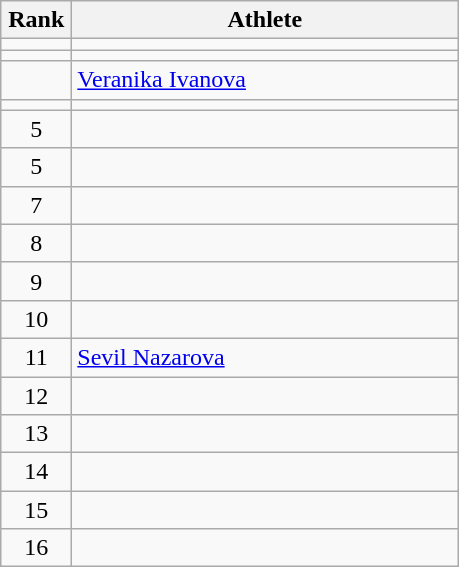<table class="wikitable" style="text-align: center;">
<tr>
<th width=40>Rank</th>
<th width=250>Athlete</th>
</tr>
<tr>
<td></td>
<td align="left"></td>
</tr>
<tr>
<td></td>
<td align="left"></td>
</tr>
<tr>
<td></td>
<td align="left"> <a href='#'>Veranika Ivanova</a> </td>
</tr>
<tr>
<td></td>
<td align="left"></td>
</tr>
<tr>
<td>5</td>
<td align="left"></td>
</tr>
<tr>
<td>5</td>
<td align="left"></td>
</tr>
<tr>
<td>7</td>
<td align="left"></td>
</tr>
<tr>
<td>8</td>
<td align="left"></td>
</tr>
<tr>
<td>9</td>
<td align="left"></td>
</tr>
<tr>
<td>10</td>
<td align="left"></td>
</tr>
<tr>
<td>11</td>
<td align="left"> <a href='#'>Sevil Nazarova</a> </td>
</tr>
<tr>
<td>12</td>
<td align="left"></td>
</tr>
<tr>
<td>13</td>
<td align="left"></td>
</tr>
<tr>
<td>14</td>
<td align="left"></td>
</tr>
<tr>
<td>15</td>
<td align="left"></td>
</tr>
<tr>
<td>16</td>
<td align="left"></td>
</tr>
</table>
